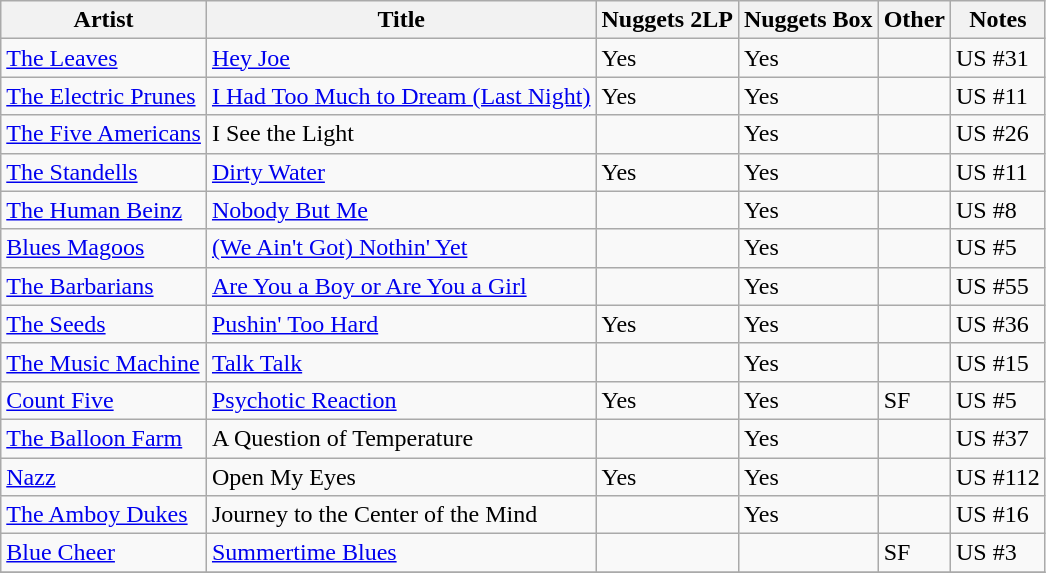<table class="wikitable sortable">
<tr>
<th>Artist</th>
<th>Title</th>
<th>Nuggets 2LP</th>
<th>Nuggets Box</th>
<th>Other</th>
<th>Notes</th>
</tr>
<tr>
<td><a href='#'>The Leaves</a></td>
<td><a href='#'>Hey Joe</a></td>
<td>Yes</td>
<td>Yes</td>
<td></td>
<td>US #31</td>
</tr>
<tr>
<td><a href='#'>The Electric Prunes</a></td>
<td><a href='#'>I Had Too Much to Dream (Last Night)</a></td>
<td>Yes</td>
<td>Yes</td>
<td></td>
<td>US #11</td>
</tr>
<tr>
<td><a href='#'>The Five Americans</a></td>
<td>I See the Light</td>
<td></td>
<td>Yes</td>
<td></td>
<td>US #26</td>
</tr>
<tr>
<td><a href='#'>The Standells</a></td>
<td><a href='#'>Dirty Water</a></td>
<td>Yes</td>
<td>Yes</td>
<td></td>
<td>US #11</td>
</tr>
<tr>
<td><a href='#'>The Human Beinz</a></td>
<td><a href='#'>Nobody But Me</a></td>
<td></td>
<td>Yes</td>
<td></td>
<td>US #8</td>
</tr>
<tr>
<td><a href='#'>Blues Magoos</a></td>
<td><a href='#'>(We Ain't Got) Nothin' Yet</a></td>
<td></td>
<td>Yes</td>
<td></td>
<td>US #5</td>
</tr>
<tr>
<td><a href='#'>The Barbarians</a></td>
<td><a href='#'>Are You a Boy or Are You a Girl</a></td>
<td></td>
<td>Yes</td>
<td></td>
<td>US #55</td>
</tr>
<tr>
<td><a href='#'>The Seeds</a></td>
<td><a href='#'>Pushin' Too Hard</a></td>
<td>Yes</td>
<td>Yes</td>
<td></td>
<td>US #36</td>
</tr>
<tr>
<td><a href='#'>The Music Machine</a></td>
<td><a href='#'>Talk Talk</a></td>
<td></td>
<td>Yes</td>
<td></td>
<td>US #15</td>
</tr>
<tr>
<td><a href='#'>Count Five</a></td>
<td><a href='#'>Psychotic Reaction</a></td>
<td>Yes</td>
<td>Yes</td>
<td>SF</td>
<td>US #5</td>
</tr>
<tr>
<td><a href='#'>The Balloon Farm</a></td>
<td>A Question of Temperature</td>
<td></td>
<td>Yes</td>
<td></td>
<td>US #37</td>
</tr>
<tr>
<td><a href='#'>Nazz</a></td>
<td>Open My Eyes</td>
<td>Yes</td>
<td>Yes</td>
<td></td>
<td>US #112</td>
</tr>
<tr>
<td><a href='#'>The Amboy Dukes</a></td>
<td>Journey to the Center of the Mind</td>
<td></td>
<td>Yes</td>
<td></td>
<td>US #16</td>
</tr>
<tr>
<td><a href='#'>Blue Cheer</a></td>
<td><a href='#'>Summertime Blues</a></td>
<td></td>
<td></td>
<td>SF</td>
<td>US #3</td>
</tr>
<tr>
</tr>
</table>
